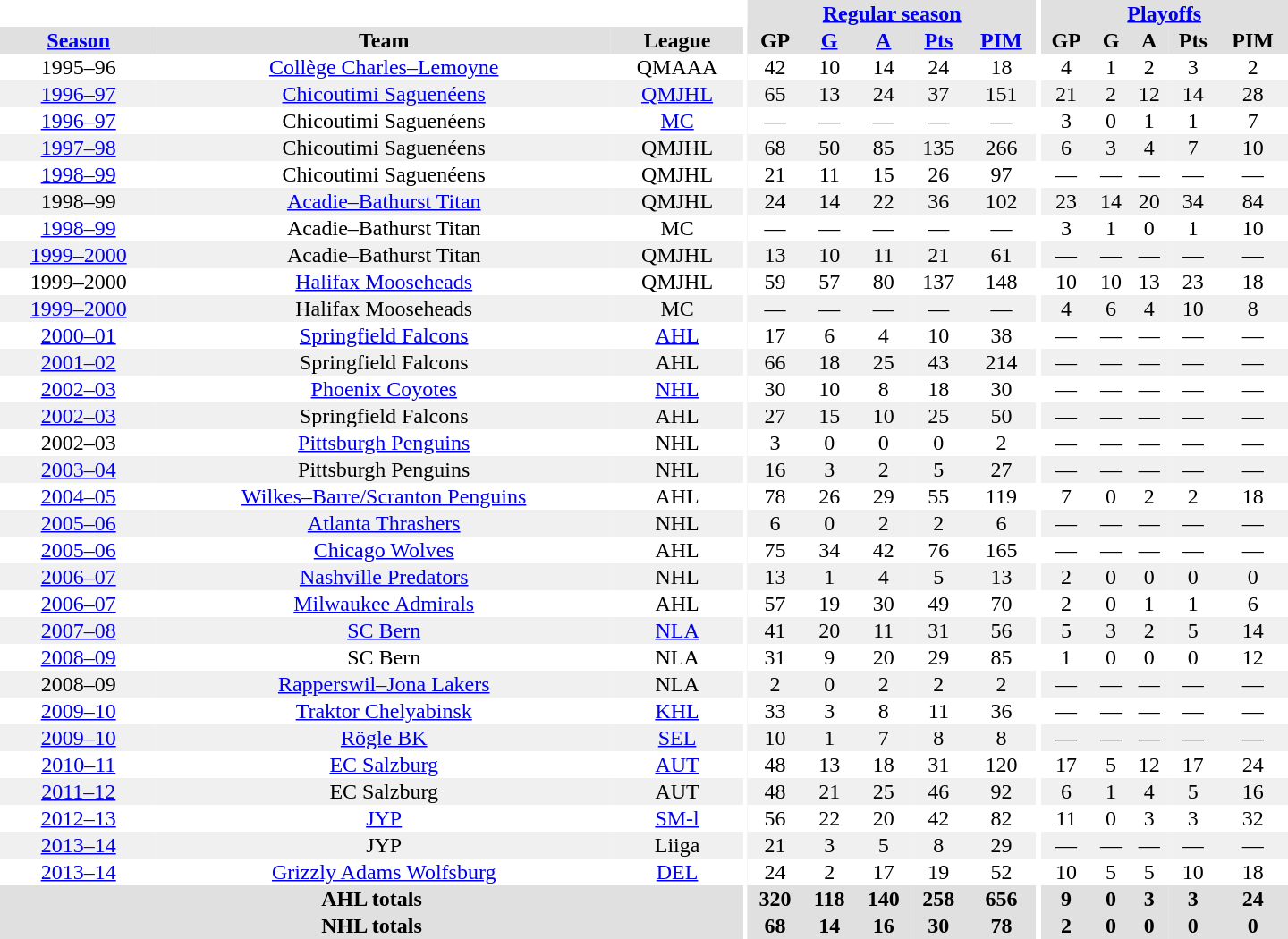<table border="0" cellpadding="1" cellspacing="0" style="text-align:center; width:60em">
<tr bgcolor="#e0e0e0">
<th colspan="3" bgcolor="#ffffff"></th>
<th rowspan="99" bgcolor="#ffffff"></th>
<th colspan="5"><a href='#'>Regular season</a></th>
<th rowspan="99" bgcolor="#ffffff"></th>
<th colspan="5"><a href='#'>Playoffs</a></th>
</tr>
<tr bgcolor="#e0e0e0">
<th><a href='#'>Season</a></th>
<th>Team</th>
<th>League</th>
<th>GP</th>
<th><a href='#'>G</a></th>
<th><a href='#'>A</a></th>
<th><a href='#'>Pts</a></th>
<th><a href='#'>PIM</a></th>
<th>GP</th>
<th>G</th>
<th>A</th>
<th>Pts</th>
<th>PIM</th>
</tr>
<tr>
<td>1995–96</td>
<td><a href='#'>Collège Charles–Lemoyne</a></td>
<td>QMAAA</td>
<td>42</td>
<td>10</td>
<td>14</td>
<td>24</td>
<td>18</td>
<td>4</td>
<td>1</td>
<td>2</td>
<td>3</td>
<td>2</td>
</tr>
<tr bgcolor="#f0f0f0">
<td><a href='#'>1996–97</a></td>
<td><a href='#'>Chicoutimi Saguenéens</a></td>
<td><a href='#'>QMJHL</a></td>
<td>65</td>
<td>13</td>
<td>24</td>
<td>37</td>
<td>151</td>
<td>21</td>
<td>2</td>
<td>12</td>
<td>14</td>
<td>28</td>
</tr>
<tr>
<td><a href='#'>1996–97</a></td>
<td>Chicoutimi Saguenéens</td>
<td><a href='#'>MC</a></td>
<td>—</td>
<td>—</td>
<td>—</td>
<td>—</td>
<td>—</td>
<td>3</td>
<td>0</td>
<td>1</td>
<td>1</td>
<td>7</td>
</tr>
<tr bgcolor="#f0f0f0">
<td><a href='#'>1997–98</a></td>
<td>Chicoutimi Saguenéens</td>
<td>QMJHL</td>
<td>68</td>
<td>50</td>
<td>85</td>
<td>135</td>
<td>266</td>
<td>6</td>
<td>3</td>
<td>4</td>
<td>7</td>
<td>10</td>
</tr>
<tr>
<td><a href='#'>1998–99</a></td>
<td>Chicoutimi Saguenéens</td>
<td>QMJHL</td>
<td>21</td>
<td>11</td>
<td>15</td>
<td>26</td>
<td>97</td>
<td>—</td>
<td>—</td>
<td>—</td>
<td>—</td>
<td>—</td>
</tr>
<tr bgcolor="#f0f0f0">
<td>1998–99</td>
<td><a href='#'>Acadie–Bathurst Titan</a></td>
<td>QMJHL</td>
<td>24</td>
<td>14</td>
<td>22</td>
<td>36</td>
<td>102</td>
<td>23</td>
<td>14</td>
<td>20</td>
<td>34</td>
<td>84</td>
</tr>
<tr>
<td><a href='#'>1998–99</a></td>
<td>Acadie–Bathurst Titan</td>
<td>MC</td>
<td>—</td>
<td>—</td>
<td>—</td>
<td>—</td>
<td>—</td>
<td>3</td>
<td>1</td>
<td>0</td>
<td>1</td>
<td>10</td>
</tr>
<tr bgcolor="#f0f0f0">
<td><a href='#'>1999–2000</a></td>
<td>Acadie–Bathurst Titan</td>
<td>QMJHL</td>
<td>13</td>
<td>10</td>
<td>11</td>
<td>21</td>
<td>61</td>
<td>—</td>
<td>—</td>
<td>—</td>
<td>—</td>
<td>—</td>
</tr>
<tr>
<td>1999–2000</td>
<td><a href='#'>Halifax Mooseheads</a></td>
<td>QMJHL</td>
<td>59</td>
<td>57</td>
<td>80</td>
<td>137</td>
<td>148</td>
<td>10</td>
<td>10</td>
<td>13</td>
<td>23</td>
<td>18</td>
</tr>
<tr bgcolor="#f0f0f0">
<td><a href='#'>1999–2000</a></td>
<td>Halifax Mooseheads</td>
<td>MC</td>
<td>—</td>
<td>—</td>
<td>—</td>
<td>—</td>
<td>—</td>
<td>4</td>
<td>6</td>
<td>4</td>
<td>10</td>
<td>8</td>
</tr>
<tr>
<td><a href='#'>2000–01</a></td>
<td><a href='#'>Springfield Falcons</a></td>
<td><a href='#'>AHL</a></td>
<td>17</td>
<td>6</td>
<td>4</td>
<td>10</td>
<td>38</td>
<td>—</td>
<td>—</td>
<td>—</td>
<td>—</td>
<td>—</td>
</tr>
<tr bgcolor="#f0f0f0">
<td><a href='#'>2001–02</a></td>
<td>Springfield Falcons</td>
<td>AHL</td>
<td>66</td>
<td>18</td>
<td>25</td>
<td>43</td>
<td>214</td>
<td>—</td>
<td>—</td>
<td>—</td>
<td>—</td>
<td>—</td>
</tr>
<tr>
<td><a href='#'>2002–03</a></td>
<td><a href='#'>Phoenix Coyotes</a></td>
<td><a href='#'>NHL</a></td>
<td>30</td>
<td>10</td>
<td>8</td>
<td>18</td>
<td>30</td>
<td>—</td>
<td>—</td>
<td>—</td>
<td>—</td>
<td>—</td>
</tr>
<tr bgcolor="#f0f0f0">
<td><a href='#'>2002–03</a></td>
<td>Springfield Falcons</td>
<td>AHL</td>
<td>27</td>
<td>15</td>
<td>10</td>
<td>25</td>
<td>50</td>
<td>—</td>
<td>—</td>
<td>—</td>
<td>—</td>
<td>—</td>
</tr>
<tr>
<td>2002–03</td>
<td><a href='#'>Pittsburgh Penguins</a></td>
<td>NHL</td>
<td>3</td>
<td>0</td>
<td>0</td>
<td>0</td>
<td>2</td>
<td>—</td>
<td>—</td>
<td>—</td>
<td>—</td>
<td>—</td>
</tr>
<tr bgcolor="#f0f0f0">
<td><a href='#'>2003–04</a></td>
<td>Pittsburgh Penguins</td>
<td>NHL</td>
<td>16</td>
<td>3</td>
<td>2</td>
<td>5</td>
<td>27</td>
<td>—</td>
<td>—</td>
<td>—</td>
<td>—</td>
<td>—</td>
</tr>
<tr>
<td><a href='#'>2004–05</a></td>
<td><a href='#'>Wilkes–Barre/Scranton Penguins</a></td>
<td>AHL</td>
<td>78</td>
<td>26</td>
<td>29</td>
<td>55</td>
<td>119</td>
<td>7</td>
<td>0</td>
<td>2</td>
<td>2</td>
<td>18</td>
</tr>
<tr bgcolor="#f0f0f0">
<td><a href='#'>2005–06</a></td>
<td><a href='#'>Atlanta Thrashers</a></td>
<td>NHL</td>
<td>6</td>
<td>0</td>
<td>2</td>
<td>2</td>
<td>6</td>
<td>—</td>
<td>—</td>
<td>—</td>
<td>—</td>
<td>—</td>
</tr>
<tr>
<td><a href='#'>2005–06</a></td>
<td><a href='#'>Chicago Wolves</a></td>
<td>AHL</td>
<td>75</td>
<td>34</td>
<td>42</td>
<td>76</td>
<td>165</td>
<td>—</td>
<td>—</td>
<td>—</td>
<td>—</td>
<td>—</td>
</tr>
<tr bgcolor="#f0f0f0">
<td><a href='#'>2006–07</a></td>
<td><a href='#'>Nashville Predators</a></td>
<td>NHL</td>
<td>13</td>
<td>1</td>
<td>4</td>
<td>5</td>
<td>13</td>
<td>2</td>
<td>0</td>
<td>0</td>
<td>0</td>
<td>0</td>
</tr>
<tr>
<td><a href='#'>2006–07</a></td>
<td><a href='#'>Milwaukee Admirals</a></td>
<td>AHL</td>
<td>57</td>
<td>19</td>
<td>30</td>
<td>49</td>
<td>70</td>
<td>2</td>
<td>0</td>
<td>1</td>
<td>1</td>
<td>6</td>
</tr>
<tr bgcolor="#f0f0f0">
<td><a href='#'>2007–08</a></td>
<td><a href='#'>SC Bern</a></td>
<td><a href='#'>NLA</a></td>
<td>41</td>
<td>20</td>
<td>11</td>
<td>31</td>
<td>56</td>
<td>5</td>
<td>3</td>
<td>2</td>
<td>5</td>
<td>14</td>
</tr>
<tr>
<td><a href='#'>2008–09</a></td>
<td>SC Bern</td>
<td>NLA</td>
<td>31</td>
<td>9</td>
<td>20</td>
<td>29</td>
<td>85</td>
<td>1</td>
<td>0</td>
<td>0</td>
<td>0</td>
<td>12</td>
</tr>
<tr bgcolor="#f0f0f0">
<td>2008–09</td>
<td><a href='#'>Rapperswil–Jona Lakers</a></td>
<td>NLA</td>
<td>2</td>
<td>0</td>
<td>2</td>
<td>2</td>
<td>2</td>
<td>—</td>
<td>—</td>
<td>—</td>
<td>—</td>
<td>—</td>
</tr>
<tr>
<td><a href='#'>2009–10</a></td>
<td><a href='#'>Traktor Chelyabinsk</a></td>
<td><a href='#'>KHL</a></td>
<td>33</td>
<td>3</td>
<td>8</td>
<td>11</td>
<td>36</td>
<td>—</td>
<td>—</td>
<td>—</td>
<td>—</td>
<td>—</td>
</tr>
<tr bgcolor="#f0f0f0">
<td><a href='#'>2009–10</a></td>
<td><a href='#'>Rögle BK</a></td>
<td><a href='#'>SEL</a></td>
<td>10</td>
<td>1</td>
<td>7</td>
<td>8</td>
<td>8</td>
<td>—</td>
<td>—</td>
<td>—</td>
<td>—</td>
<td>—</td>
</tr>
<tr>
<td><a href='#'>2010–11</a></td>
<td><a href='#'>EC Salzburg</a></td>
<td><a href='#'>AUT</a></td>
<td>48</td>
<td>13</td>
<td>18</td>
<td>31</td>
<td>120</td>
<td>17</td>
<td>5</td>
<td>12</td>
<td>17</td>
<td>24</td>
</tr>
<tr bgcolor="#f0f0f0">
<td><a href='#'>2011–12</a></td>
<td>EC Salzburg</td>
<td>AUT</td>
<td>48</td>
<td>21</td>
<td>25</td>
<td>46</td>
<td>92</td>
<td>6</td>
<td>1</td>
<td>4</td>
<td>5</td>
<td>16</td>
</tr>
<tr>
<td><a href='#'>2012–13</a></td>
<td><a href='#'>JYP</a></td>
<td><a href='#'>SM-l</a></td>
<td>56</td>
<td>22</td>
<td>20</td>
<td>42</td>
<td>82</td>
<td>11</td>
<td>0</td>
<td>3</td>
<td>3</td>
<td>32</td>
</tr>
<tr bgcolor="#f0f0f0">
<td><a href='#'>2013–14</a></td>
<td>JYP</td>
<td>Liiga</td>
<td>21</td>
<td>3</td>
<td>5</td>
<td>8</td>
<td>29</td>
<td>—</td>
<td>—</td>
<td>—</td>
<td>—</td>
<td>—</td>
</tr>
<tr>
<td><a href='#'>2013–14</a></td>
<td><a href='#'>Grizzly Adams Wolfsburg</a></td>
<td><a href='#'>DEL</a></td>
<td>24</td>
<td>2</td>
<td>17</td>
<td>19</td>
<td>52</td>
<td>10</td>
<td>5</td>
<td>5</td>
<td>10</td>
<td>18</td>
</tr>
<tr bgcolor="#e0e0e0">
<th colspan="3">AHL totals</th>
<th>320</th>
<th>118</th>
<th>140</th>
<th>258</th>
<th>656</th>
<th>9</th>
<th>0</th>
<th>3</th>
<th>3</th>
<th>24</th>
</tr>
<tr bgcolor="#e0e0e0">
<th colspan="3">NHL totals</th>
<th>68</th>
<th>14</th>
<th>16</th>
<th>30</th>
<th>78</th>
<th>2</th>
<th>0</th>
<th>0</th>
<th>0</th>
<th>0</th>
</tr>
</table>
